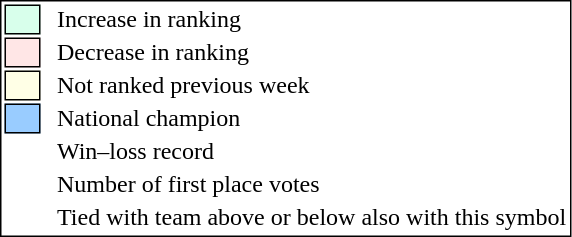<table style="border:1px solid black;">
<tr>
<td style="background:#D8FFEB; width:20px; border:1px solid black;"></td>
<td> </td>
<td>Increase in ranking</td>
</tr>
<tr>
<td style="background:#FFE6E6; width:20px; border:1px solid black;"></td>
<td> </td>
<td>Decrease in ranking</td>
</tr>
<tr>
<td style="background:#FFFFE6; width:20px; border:1px solid black;"></td>
<td> </td>
<td>Not ranked previous week</td>
</tr>
<tr>
<td style="background:#9cf; width:20px; border:1px solid black;"></td>
<td> </td>
<td>National champion</td>
</tr>
<tr>
<td></td>
<td> </td>
<td>Win–loss record</td>
</tr>
<tr>
<td></td>
<td> </td>
<td>Number of first place votes</td>
</tr>
<tr>
<td></td>
<td></td>
<td>Tied with team above or below also with this symbol</td>
</tr>
</table>
